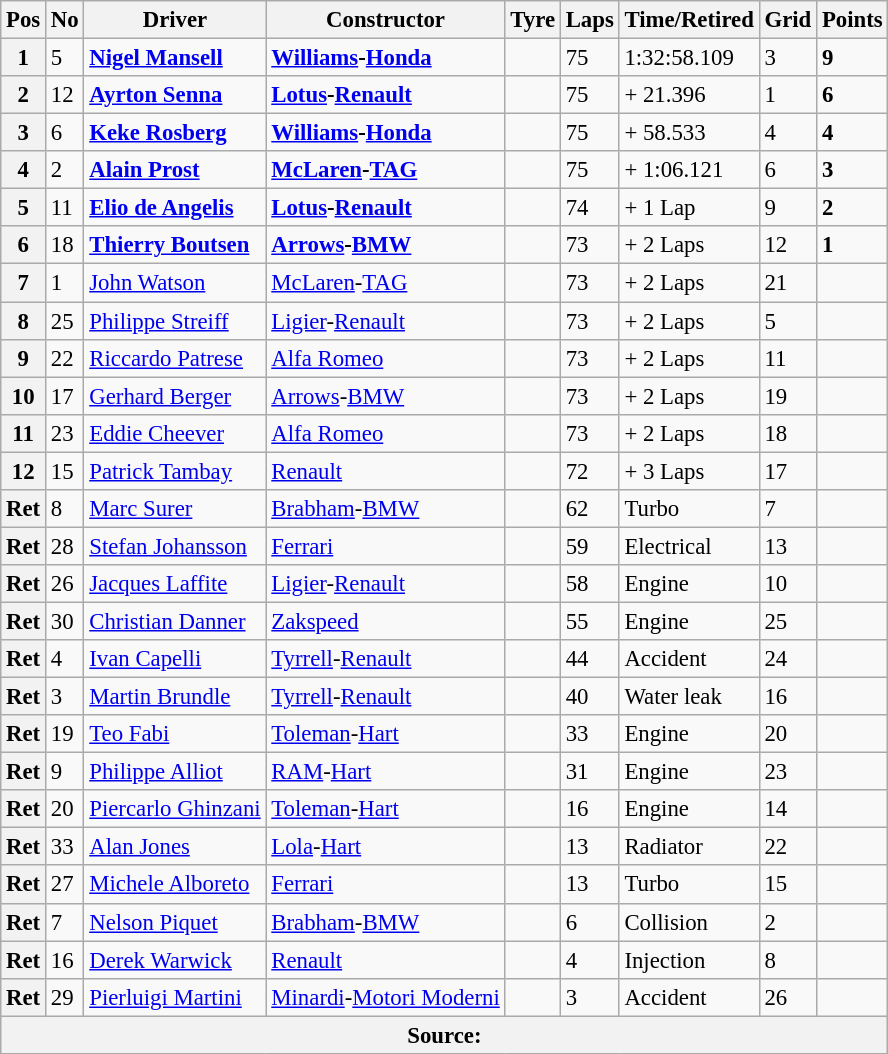<table class="wikitable" style="font-size: 95%;">
<tr>
<th>Pos</th>
<th>No</th>
<th>Driver</th>
<th>Constructor</th>
<th>Tyre</th>
<th>Laps</th>
<th>Time/Retired</th>
<th>Grid</th>
<th>Points</th>
</tr>
<tr>
<th>1</th>
<td>5</td>
<td> <strong><a href='#'>Nigel Mansell</a></strong></td>
<td><strong><a href='#'>Williams</a>-<a href='#'>Honda</a></strong></td>
<td></td>
<td>75</td>
<td>1:32:58.109</td>
<td>3</td>
<td><strong>9</strong></td>
</tr>
<tr>
<th>2</th>
<td>12</td>
<td> <strong><a href='#'>Ayrton Senna</a></strong></td>
<td><strong><a href='#'>Lotus</a>-<a href='#'>Renault</a></strong></td>
<td></td>
<td>75</td>
<td>+ 21.396</td>
<td>1</td>
<td><strong>6</strong></td>
</tr>
<tr>
<th>3</th>
<td>6</td>
<td> <strong><a href='#'>Keke Rosberg</a></strong></td>
<td><strong><a href='#'>Williams</a>-<a href='#'>Honda</a></strong></td>
<td></td>
<td>75</td>
<td>+ 58.533</td>
<td>4</td>
<td><strong>4</strong></td>
</tr>
<tr>
<th>4</th>
<td>2</td>
<td> <strong><a href='#'>Alain Prost</a></strong></td>
<td><strong><a href='#'>McLaren</a>-<a href='#'>TAG</a></strong></td>
<td></td>
<td>75</td>
<td>+ 1:06.121</td>
<td>6</td>
<td><strong>3</strong></td>
</tr>
<tr>
<th>5</th>
<td>11</td>
<td> <strong><a href='#'>Elio de Angelis</a></strong></td>
<td><strong><a href='#'>Lotus</a>-<a href='#'>Renault</a></strong></td>
<td></td>
<td>74</td>
<td>+ 1 Lap</td>
<td>9</td>
<td><strong>2</strong></td>
</tr>
<tr>
<th>6</th>
<td>18</td>
<td> <strong><a href='#'>Thierry Boutsen</a></strong></td>
<td><strong><a href='#'>Arrows</a>-<a href='#'>BMW</a></strong></td>
<td></td>
<td>73</td>
<td>+ 2 Laps</td>
<td>12</td>
<td><strong>1</strong></td>
</tr>
<tr>
<th>7</th>
<td>1</td>
<td> <a href='#'>John Watson</a></td>
<td><a href='#'>McLaren</a>-<a href='#'>TAG</a></td>
<td></td>
<td>73</td>
<td>+ 2 Laps</td>
<td>21</td>
<td> </td>
</tr>
<tr>
<th>8</th>
<td>25</td>
<td> <a href='#'>Philippe Streiff</a></td>
<td><a href='#'>Ligier</a>-<a href='#'>Renault</a></td>
<td></td>
<td>73</td>
<td>+ 2 Laps</td>
<td>5</td>
<td> </td>
</tr>
<tr>
<th>9</th>
<td>22</td>
<td> <a href='#'>Riccardo Patrese</a></td>
<td><a href='#'>Alfa Romeo</a></td>
<td></td>
<td>73</td>
<td>+ 2 Laps</td>
<td>11</td>
<td> </td>
</tr>
<tr>
<th>10</th>
<td>17</td>
<td> <a href='#'>Gerhard Berger</a></td>
<td><a href='#'>Arrows</a>-<a href='#'>BMW</a></td>
<td></td>
<td>73</td>
<td>+ 2 Laps</td>
<td>19</td>
<td> </td>
</tr>
<tr>
<th>11</th>
<td>23</td>
<td> <a href='#'>Eddie Cheever</a></td>
<td><a href='#'>Alfa Romeo</a></td>
<td></td>
<td>73</td>
<td>+ 2 Laps</td>
<td>18</td>
<td> </td>
</tr>
<tr>
<th>12</th>
<td>15</td>
<td> <a href='#'>Patrick Tambay</a></td>
<td><a href='#'>Renault</a></td>
<td></td>
<td>72</td>
<td>+ 3 Laps</td>
<td>17</td>
<td> </td>
</tr>
<tr>
<th>Ret</th>
<td>8</td>
<td> <a href='#'>Marc Surer</a></td>
<td><a href='#'>Brabham</a>-<a href='#'>BMW</a></td>
<td></td>
<td>62</td>
<td>Turbo</td>
<td>7</td>
<td> </td>
</tr>
<tr>
<th>Ret</th>
<td>28</td>
<td> <a href='#'>Stefan Johansson</a></td>
<td><a href='#'>Ferrari</a></td>
<td></td>
<td>59</td>
<td>Electrical</td>
<td>13</td>
<td> </td>
</tr>
<tr>
<th>Ret</th>
<td>26</td>
<td> <a href='#'>Jacques Laffite</a></td>
<td><a href='#'>Ligier</a>-<a href='#'>Renault</a></td>
<td></td>
<td>58</td>
<td>Engine</td>
<td>10</td>
<td> </td>
</tr>
<tr>
<th>Ret</th>
<td>30</td>
<td> <a href='#'>Christian Danner</a></td>
<td><a href='#'>Zakspeed</a></td>
<td></td>
<td>55</td>
<td>Engine</td>
<td>25</td>
<td> </td>
</tr>
<tr>
<th>Ret</th>
<td>4</td>
<td> <a href='#'>Ivan Capelli</a></td>
<td><a href='#'>Tyrrell</a>-<a href='#'>Renault</a></td>
<td></td>
<td>44</td>
<td>Accident</td>
<td>24</td>
<td> </td>
</tr>
<tr>
<th>Ret</th>
<td>3</td>
<td> <a href='#'>Martin Brundle</a></td>
<td><a href='#'>Tyrrell</a>-<a href='#'>Renault</a></td>
<td></td>
<td>40</td>
<td>Water leak</td>
<td>16</td>
<td> </td>
</tr>
<tr>
<th>Ret</th>
<td>19</td>
<td> <a href='#'>Teo Fabi</a></td>
<td><a href='#'>Toleman</a>-<a href='#'>Hart</a></td>
<td></td>
<td>33</td>
<td>Engine</td>
<td>20</td>
<td> </td>
</tr>
<tr>
<th>Ret</th>
<td>9</td>
<td> <a href='#'>Philippe Alliot</a></td>
<td><a href='#'>RAM</a>-<a href='#'>Hart</a></td>
<td></td>
<td>31</td>
<td>Engine</td>
<td>23</td>
<td> </td>
</tr>
<tr>
<th>Ret</th>
<td>20</td>
<td> <a href='#'>Piercarlo Ghinzani</a></td>
<td><a href='#'>Toleman</a>-<a href='#'>Hart</a></td>
<td></td>
<td>16</td>
<td>Engine</td>
<td>14</td>
<td> </td>
</tr>
<tr>
<th>Ret</th>
<td>33</td>
<td> <a href='#'>Alan Jones</a></td>
<td><a href='#'>Lola</a>-<a href='#'>Hart</a></td>
<td></td>
<td>13</td>
<td>Radiator</td>
<td>22</td>
<td> </td>
</tr>
<tr>
<th>Ret</th>
<td>27</td>
<td> <a href='#'>Michele Alboreto</a></td>
<td><a href='#'>Ferrari</a></td>
<td></td>
<td>13</td>
<td>Turbo</td>
<td>15</td>
<td> </td>
</tr>
<tr>
<th>Ret</th>
<td>7</td>
<td> <a href='#'>Nelson Piquet</a></td>
<td><a href='#'>Brabham</a>-<a href='#'>BMW</a></td>
<td></td>
<td>6</td>
<td>Collision</td>
<td>2</td>
<td> </td>
</tr>
<tr>
<th>Ret</th>
<td>16</td>
<td> <a href='#'>Derek Warwick</a></td>
<td><a href='#'>Renault</a></td>
<td></td>
<td>4</td>
<td>Injection</td>
<td>8</td>
<td> </td>
</tr>
<tr>
<th>Ret</th>
<td>29</td>
<td> <a href='#'>Pierluigi Martini</a></td>
<td><a href='#'>Minardi</a>-<a href='#'>Motori Moderni</a></td>
<td></td>
<td>3</td>
<td>Accident</td>
<td>26</td>
<td> </td>
</tr>
<tr>
<th colspan="9" style="text-align: center">Source: </th>
</tr>
</table>
